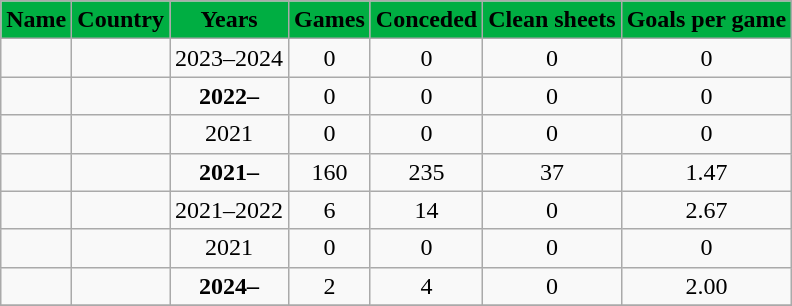<table class="wikitable sortable" style="text-align:center;">
<tr>
<th style="background-color:#00AE42; color:#000000" scope=col>Name</th>
<th style="background-color:#00AE42; color:#000000" scope=col>Country</th>
<th style="background-color:#00AE42; color:#000000" scope=col>Years</th>
<th style="background-color:#00AE42; color:#000000" scope=col>Games</th>
<th style="background-color:#00AE42; color:#000000" scope=col>Conceded</th>
<th style="background-color:#00AE42; color:#000000" scope=col>Clean sheets</th>
<th style="background-color:#00AE42; color:#000000" scope=col>Goals per game</th>
</tr>
<tr>
<td align=left></td>
<td align=left></td>
<td>2023–2024</td>
<td>0</td>
<td>0</td>
<td>0</td>
<td>0</td>
</tr>
<tr>
<td align=left><strong></strong></td>
<td align=left></td>
<td><strong>2022–</strong></td>
<td>0</td>
<td>0</td>
<td>0</td>
<td>0</td>
</tr>
<tr>
<td align=left></td>
<td align=left></td>
<td>2021</td>
<td>0</td>
<td>0</td>
<td>0</td>
<td>0</td>
</tr>
<tr>
<td align=left><strong></strong></td>
<td align=left></td>
<td><strong>2021–</strong></td>
<td>160</td>
<td>235</td>
<td>37</td>
<td>1.47</td>
</tr>
<tr>
<td align=left></td>
<td align=left></td>
<td>2021–2022</td>
<td>6</td>
<td>14</td>
<td>0</td>
<td>2.67</td>
</tr>
<tr>
<td align=left></td>
<td align=left></td>
<td>2021</td>
<td>0</td>
<td>0</td>
<td>0</td>
<td>0</td>
</tr>
<tr>
<td align=left><strong></strong></td>
<td align=left></td>
<td><strong>2024–</strong></td>
<td>2</td>
<td>4</td>
<td>0</td>
<td>2.00</td>
</tr>
<tr>
</tr>
</table>
